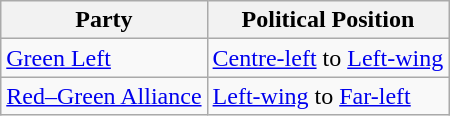<table class="wikitable mw-collapsible">
<tr>
<th>Party</th>
<th>Political Position</th>
</tr>
<tr>
<td><a href='#'>Green Left</a></td>
<td><a href='#'>Centre-left</a> to <a href='#'>Left-wing</a></td>
</tr>
<tr>
<td><a href='#'>Red–Green Alliance</a></td>
<td><a href='#'>Left-wing</a> to <a href='#'>Far-left</a></td>
</tr>
</table>
